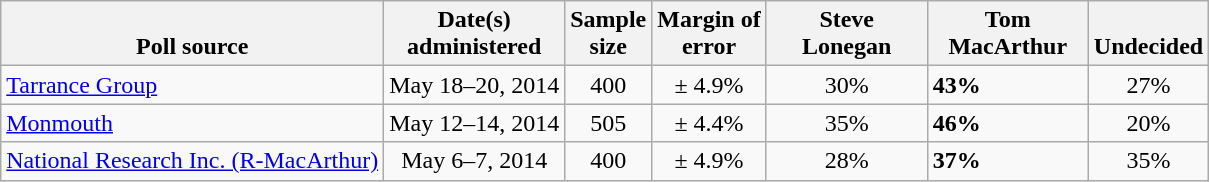<table class="wikitable">
<tr valign= bottom>
<th>Poll source</th>
<th>Date(s)<br>administered</th>
<th>Sample<br>size</th>
<th>Margin of<br>error</th>
<th style="width:100px;">Steve<br>Lonegan</th>
<th style="width:100px;">Tom<br>MacArthur</th>
<th>Undecided</th>
</tr>
<tr>
<td><a href='#'>Tarrance Group</a></td>
<td align=center>May 18–20, 2014</td>
<td align=center>400</td>
<td align=center>± 4.9%</td>
<td align=center>30%</td>
<td><strong>43%</strong></td>
<td align=center>27%</td>
</tr>
<tr>
<td><a href='#'>Monmouth</a></td>
<td align=center>May 12–14, 2014</td>
<td align=center>505</td>
<td align=center>± 4.4%</td>
<td align=center>35%</td>
<td><strong>46%</strong></td>
<td align=center>20%</td>
</tr>
<tr>
<td><a href='#'>National Research Inc. (R-MacArthur)</a></td>
<td align=center>May 6–7, 2014</td>
<td align=center>400</td>
<td align=center>± 4.9%</td>
<td align=center>28%</td>
<td><strong>37%</strong></td>
<td align=center>35%</td>
</tr>
</table>
